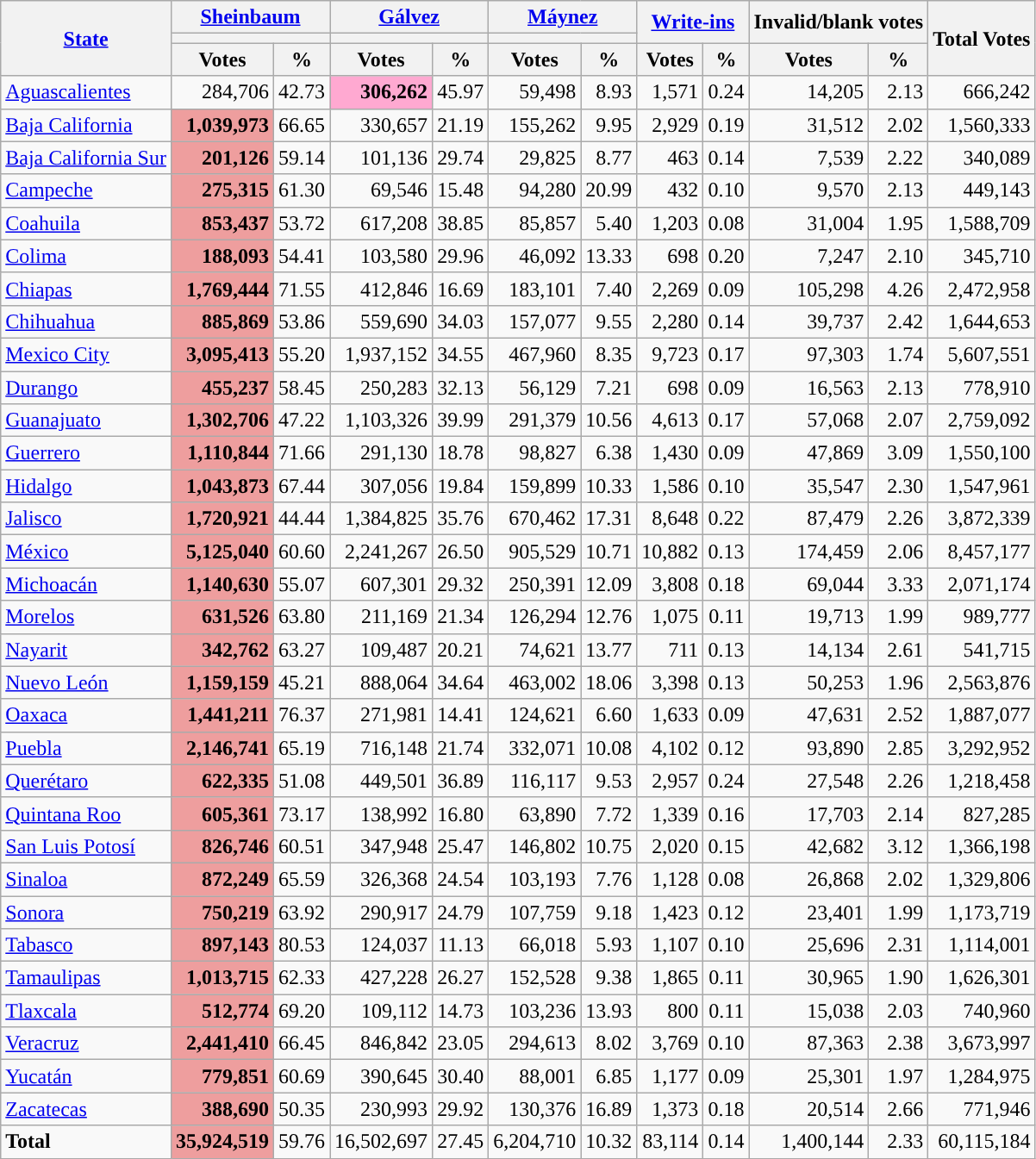<table class="wikitable sortable" style="text-align:right">
<tr>
<th rowspan="3"><a href='#'>State</a></th>
<th colspan="2" width="80px"><a href='#'>Sheinbaum</a><br></th>
<th colspan="2"><a href='#'>Gálvez</a><br></th>
<th colspan="2"><a href='#'>Máynez</a><br></th>
<th colspan="2" rowspan="2"><a href='#'>Write-ins</a></th>
<th colspan="2" rowspan="2">Invalid/blank votes</th>
<th rowspan="3">Total Votes</th>
</tr>
<tr>
<th colspan="2" style="background:"></th>
<th colspan="2" style="background:"></th>
<th colspan="2" style="background:"></th>
</tr>
<tr>
<th>Votes</th>
<th>%</th>
<th>Votes</th>
<th>%</th>
<th>Votes</th>
<th>%</th>
<th>Votes</th>
<th>%</th>
<th>Votes</th>
<th>%</th>
</tr>
<tr>
<td align="left"><a href='#'>Aguascalientes</a></td>
<td>284,706</td>
<td>42.73</td>
<td style="background:#ffa9d1;"><strong>306,262</strong></td>
<td>45.97</td>
<td>59,498</td>
<td>8.93</td>
<td>1,571</td>
<td>0.24</td>
<td>14,205</td>
<td>2.13</td>
<td>666,242</td>
</tr>
<tr>
<td align="left"><a href='#'>Baja California</a></td>
<td style="background:#ee9e9e;"><strong>1,039,973</strong></td>
<td>66.65</td>
<td>330,657</td>
<td>21.19</td>
<td>155,262</td>
<td>9.95</td>
<td>2,929</td>
<td>0.19</td>
<td>31,512</td>
<td>2.02</td>
<td>1,560,333</td>
</tr>
<tr>
<td align="left"><a href='#'>Baja California Sur</a></td>
<td style="background:#ee9e9e;"><strong>201,126</strong></td>
<td>59.14</td>
<td>101,136</td>
<td>29.74</td>
<td>29,825</td>
<td>8.77</td>
<td>463</td>
<td>0.14</td>
<td>7,539</td>
<td>2.22</td>
<td>340,089</td>
</tr>
<tr>
<td align="left"><a href='#'>Campeche</a></td>
<td style="background:#ee9e9e;"><strong>275,315</strong></td>
<td>61.30</td>
<td>69,546</td>
<td>15.48</td>
<td>94,280</td>
<td>20.99</td>
<td>432</td>
<td>0.10</td>
<td>9,570</td>
<td>2.13</td>
<td>449,143</td>
</tr>
<tr>
<td align="left"><a href='#'>Coahuila</a></td>
<td style="background:#ee9e9e;"><strong>853,437</strong></td>
<td>53.72</td>
<td>617,208</td>
<td>38.85</td>
<td>85,857</td>
<td>5.40</td>
<td>1,203</td>
<td>0.08</td>
<td>31,004</td>
<td>1.95</td>
<td>1,588,709</td>
</tr>
<tr>
<td align="left"><a href='#'>Colima</a></td>
<td style="background:#ee9e9e;"><strong>188,093</strong></td>
<td>54.41</td>
<td>103,580</td>
<td>29.96</td>
<td>46,092</td>
<td>13.33</td>
<td>698</td>
<td>0.20</td>
<td>7,247</td>
<td>2.10</td>
<td>345,710</td>
</tr>
<tr>
<td align="left"><a href='#'>Chiapas</a></td>
<td style="background:#ee9e9e;"><strong>1,769,444</strong></td>
<td>71.55</td>
<td>412,846</td>
<td>16.69</td>
<td>183,101</td>
<td>7.40</td>
<td>2,269</td>
<td>0.09</td>
<td>105,298</td>
<td>4.26</td>
<td>2,472,958</td>
</tr>
<tr>
<td align="left"><a href='#'>Chihuahua</a></td>
<td style="background:#ee9e9e;"><strong>885,869</strong></td>
<td>53.86</td>
<td>559,690</td>
<td>34.03</td>
<td>157,077</td>
<td>9.55</td>
<td>2,280</td>
<td>0.14</td>
<td>39,737</td>
<td>2.42</td>
<td>1,644,653</td>
</tr>
<tr>
<td align="left"><a href='#'>Mexico City</a></td>
<td style="background:#ee9e9e;"><strong>3,095,413</strong></td>
<td>55.20</td>
<td>1,937,152</td>
<td>34.55</td>
<td>467,960</td>
<td>8.35</td>
<td>9,723</td>
<td>0.17</td>
<td>97,303</td>
<td>1.74</td>
<td>5,607,551</td>
</tr>
<tr>
<td align="left"><a href='#'>Durango</a></td>
<td style="background:#ee9e9e;"><strong>455,237</strong></td>
<td>58.45</td>
<td>250,283</td>
<td>32.13</td>
<td>56,129</td>
<td>7.21</td>
<td>698</td>
<td>0.09</td>
<td>16,563</td>
<td>2.13</td>
<td>778,910</td>
</tr>
<tr>
<td align="left"><a href='#'>Guanajuato</a></td>
<td style="background:#ee9e9e;"><strong>1,302,706</strong></td>
<td>47.22</td>
<td>1,103,326</td>
<td>39.99</td>
<td>291,379</td>
<td>10.56</td>
<td>4,613</td>
<td>0.17</td>
<td>57,068</td>
<td>2.07</td>
<td>2,759,092</td>
</tr>
<tr>
<td align="left"><a href='#'>Guerrero</a></td>
<td style="background:#ee9e9e;"><strong>1,110,844</strong></td>
<td>71.66</td>
<td>291,130</td>
<td>18.78</td>
<td>98,827</td>
<td>6.38</td>
<td>1,430</td>
<td>0.09</td>
<td>47,869</td>
<td>3.09</td>
<td>1,550,100</td>
</tr>
<tr>
<td align="left"><a href='#'>Hidalgo</a></td>
<td style="background:#ee9e9e;"><strong>1,043,873</strong></td>
<td>67.44</td>
<td>307,056</td>
<td>19.84</td>
<td>159,899</td>
<td>10.33</td>
<td>1,586</td>
<td>0.10</td>
<td>35,547</td>
<td>2.30</td>
<td>1,547,961</td>
</tr>
<tr>
<td align="left"><a href='#'>Jalisco</a></td>
<td style="background:#ee9e9e;"><strong>1,720,921</strong></td>
<td>44.44</td>
<td>1,384,825</td>
<td>35.76</td>
<td>670,462</td>
<td>17.31</td>
<td>8,648</td>
<td>0.22</td>
<td>87,479</td>
<td>2.26</td>
<td>3,872,339</td>
</tr>
<tr>
<td align="left"><a href='#'>México</a></td>
<td style="background:#ee9e9e;"><strong>5,125,040</strong></td>
<td>60.60</td>
<td>2,241,267</td>
<td>26.50</td>
<td>905,529</td>
<td>10.71</td>
<td>10,882</td>
<td>0.13</td>
<td>174,459</td>
<td>2.06</td>
<td>8,457,177</td>
</tr>
<tr>
<td align="left"><a href='#'>Michoacán</a></td>
<td style="background:#ee9e9e;"><strong>1,140,630</strong></td>
<td>55.07</td>
<td>607,301</td>
<td>29.32</td>
<td>250,391</td>
<td>12.09</td>
<td>3,808</td>
<td>0.18</td>
<td>69,044</td>
<td>3.33</td>
<td>2,071,174</td>
</tr>
<tr>
<td align="left"><a href='#'>Morelos</a></td>
<td style="background:#ee9e9e;"><strong>631,526</strong></td>
<td>63.80</td>
<td>211,169</td>
<td>21.34</td>
<td>126,294</td>
<td>12.76</td>
<td>1,075</td>
<td>0.11</td>
<td>19,713</td>
<td>1.99</td>
<td>989,777</td>
</tr>
<tr>
<td align="left"><a href='#'>Nayarit</a></td>
<td style="background:#ee9e9e;"><strong>342,762</strong></td>
<td>63.27</td>
<td>109,487</td>
<td>20.21</td>
<td>74,621</td>
<td>13.77</td>
<td>711</td>
<td>0.13</td>
<td>14,134</td>
<td>2.61</td>
<td>541,715</td>
</tr>
<tr>
<td align="left"><a href='#'>Nuevo León</a></td>
<td style="background:#ee9e9e;"><strong>1,159,159</strong></td>
<td>45.21</td>
<td>888,064</td>
<td>34.64</td>
<td>463,002</td>
<td>18.06</td>
<td>3,398</td>
<td>0.13</td>
<td>50,253</td>
<td>1.96</td>
<td>2,563,876</td>
</tr>
<tr>
<td align="left"><a href='#'>Oaxaca</a></td>
<td style="background:#ee9e9e;"><strong>1,441,211</strong></td>
<td>76.37</td>
<td>271,981</td>
<td>14.41</td>
<td>124,621</td>
<td>6.60</td>
<td>1,633</td>
<td>0.09</td>
<td>47,631</td>
<td>2.52</td>
<td>1,887,077</td>
</tr>
<tr>
<td align="left"><a href='#'>Puebla</a></td>
<td style="background:#ee9e9e;"><strong>2,146,741</strong></td>
<td>65.19</td>
<td>716,148</td>
<td>21.74</td>
<td>332,071</td>
<td>10.08</td>
<td>4,102</td>
<td>0.12</td>
<td>93,890</td>
<td>2.85</td>
<td>3,292,952</td>
</tr>
<tr>
<td align="left"><a href='#'>Querétaro</a></td>
<td style="background:#ee9e9e;"><strong>622,335</strong></td>
<td>51.08</td>
<td>449,501</td>
<td>36.89</td>
<td>116,117</td>
<td>9.53</td>
<td>2,957</td>
<td>0.24</td>
<td>27,548</td>
<td>2.26</td>
<td>1,218,458</td>
</tr>
<tr>
<td align="left"><a href='#'>Quintana Roo</a></td>
<td style="background:#ee9e9e;"><strong>605,361</strong></td>
<td>73.17</td>
<td>138,992</td>
<td>16.80</td>
<td>63,890</td>
<td>7.72</td>
<td>1,339</td>
<td>0.16</td>
<td>17,703</td>
<td>2.14</td>
<td>827,285</td>
</tr>
<tr>
<td align="left"><a href='#'>San Luis Potosí</a></td>
<td style="background:#ee9e9e;"><strong>826,746</strong></td>
<td>60.51</td>
<td>347,948</td>
<td>25.47</td>
<td>146,802</td>
<td>10.75</td>
<td>2,020</td>
<td>0.15</td>
<td>42,682</td>
<td>3.12</td>
<td>1,366,198</td>
</tr>
<tr>
<td align="left"><a href='#'>Sinaloa</a></td>
<td style="background:#ee9e9e;"><strong>872,249</strong></td>
<td>65.59</td>
<td>326,368</td>
<td>24.54</td>
<td>103,193</td>
<td>7.76</td>
<td>1,128</td>
<td>0.08</td>
<td>26,868</td>
<td>2.02</td>
<td>1,329,806</td>
</tr>
<tr>
<td align="left"><a href='#'>Sonora</a></td>
<td style="background:#ee9e9e;"><strong>750,219</strong></td>
<td>63.92</td>
<td>290,917</td>
<td>24.79</td>
<td>107,759</td>
<td>9.18</td>
<td>1,423</td>
<td>0.12</td>
<td>23,401</td>
<td>1.99</td>
<td>1,173,719</td>
</tr>
<tr>
<td align="left"><a href='#'>Tabasco</a></td>
<td style="background:#ee9e9e;"><strong>897,143</strong></td>
<td>80.53</td>
<td>124,037</td>
<td>11.13</td>
<td>66,018</td>
<td>5.93</td>
<td>1,107</td>
<td>0.10</td>
<td>25,696</td>
<td>2.31</td>
<td>1,114,001</td>
</tr>
<tr>
<td align="left"><a href='#'>Tamaulipas</a></td>
<td style="background:#ee9e9e;"><strong>1,013,715</strong></td>
<td>62.33</td>
<td>427,228</td>
<td>26.27</td>
<td>152,528</td>
<td>9.38</td>
<td>1,865</td>
<td>0.11</td>
<td>30,965</td>
<td>1.90</td>
<td>1,626,301</td>
</tr>
<tr>
<td align="left"><a href='#'>Tlaxcala</a></td>
<td style="background:#ee9e9e;"><strong>512,774</strong></td>
<td>69.20</td>
<td>109,112</td>
<td>14.73</td>
<td>103,236</td>
<td>13.93</td>
<td>800</td>
<td>0.11</td>
<td>15,038</td>
<td>2.03</td>
<td>740,960</td>
</tr>
<tr>
<td align="left"><a href='#'>Veracruz</a></td>
<td style="background:#ee9e9e;"><strong>2,441,410</strong></td>
<td>66.45</td>
<td>846,842</td>
<td>23.05</td>
<td>294,613</td>
<td>8.02</td>
<td>3,769</td>
<td>0.10</td>
<td>87,363</td>
<td>2.38</td>
<td>3,673,997</td>
</tr>
<tr>
<td align="left"><a href='#'>Yucatán</a></td>
<td style="background:#ee9e9e;"><strong>779,851</strong></td>
<td>60.69</td>
<td>390,645</td>
<td>30.40</td>
<td>88,001</td>
<td>6.85</td>
<td>1,177</td>
<td>0.09</td>
<td>25,301</td>
<td>1.97</td>
<td>1,284,975</td>
</tr>
<tr>
<td align="left"><a href='#'>Zacatecas</a></td>
<td style="background:#ee9e9e;"><strong>388,690</strong></td>
<td>50.35</td>
<td>230,993</td>
<td>29.92</td>
<td>130,376</td>
<td>16.89</td>
<td>1,373</td>
<td>0.18</td>
<td>20,514</td>
<td>2.66</td>
<td>771,946</td>
</tr>
<tr>
<td align="left"><strong>Total</strong></td>
<td style="background:#ee9e9e;"><strong>35,924,519</strong></td>
<td>59.76</td>
<td>16,502,697</td>
<td>27.45</td>
<td>6,204,710</td>
<td>10.32</td>
<td>83,114</td>
<td>0.14</td>
<td>1,400,144</td>
<td>2.33</td>
<td>60,115,184</td>
</tr>
</table>
